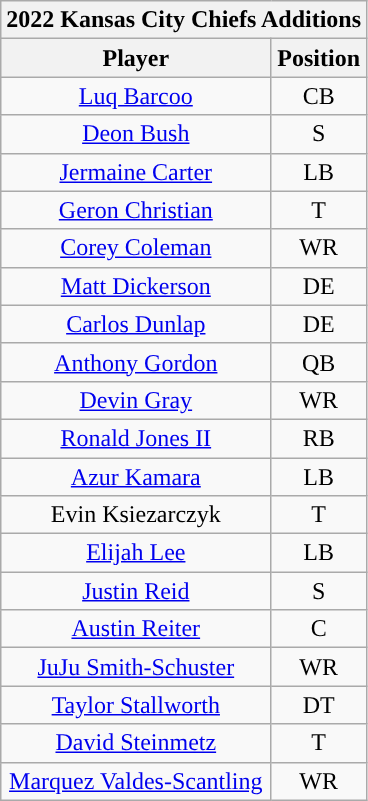<table class="wikitable" style="text-align:center">
<tr>
<th colspan=2>2022 Kansas City Chiefs Additions</th>
</tr>
<tr>
<th>Player</th>
<th>Position</th>
</tr>
<tr>
<td><a href='#'>Luq Barcoo</a></td>
<td>CB</td>
</tr>
<tr>
<td><a href='#'>Deon Bush</a></td>
<td>S</td>
</tr>
<tr>
<td><a href='#'>Jermaine Carter</a></td>
<td>LB</td>
</tr>
<tr>
<td><a href='#'>Geron Christian</a></td>
<td>T</td>
</tr>
<tr>
<td><a href='#'>Corey Coleman</a></td>
<td>WR</td>
</tr>
<tr>
<td><a href='#'>Matt Dickerson</a></td>
<td>DE</td>
</tr>
<tr>
<td><a href='#'>Carlos Dunlap</a></td>
<td>DE</td>
</tr>
<tr>
<td><a href='#'>Anthony Gordon</a></td>
<td>QB</td>
</tr>
<tr>
<td><a href='#'>Devin Gray</a></td>
<td>WR</td>
</tr>
<tr>
<td><a href='#'>Ronald Jones II</a></td>
<td>RB</td>
</tr>
<tr>
<td><a href='#'>Azur Kamara</a></td>
<td>LB</td>
</tr>
<tr>
<td>Evin Ksiezarczyk</td>
<td>T</td>
</tr>
<tr>
<td><a href='#'>Elijah Lee</a></td>
<td>LB</td>
</tr>
<tr>
<td><a href='#'>Justin Reid</a></td>
<td>S</td>
</tr>
<tr>
<td><a href='#'>Austin Reiter</a></td>
<td>C</td>
</tr>
<tr>
<td><a href='#'>JuJu Smith-Schuster</a></td>
<td>WR</td>
</tr>
<tr>
<td><a href='#'>Taylor Stallworth</a></td>
<td>DT</td>
</tr>
<tr>
<td><a href='#'>David Steinmetz</a></td>
<td>T</td>
</tr>
<tr>
<td><a href='#'>Marquez Valdes-Scantling</a></td>
<td>WR</td>
</tr>
</table>
